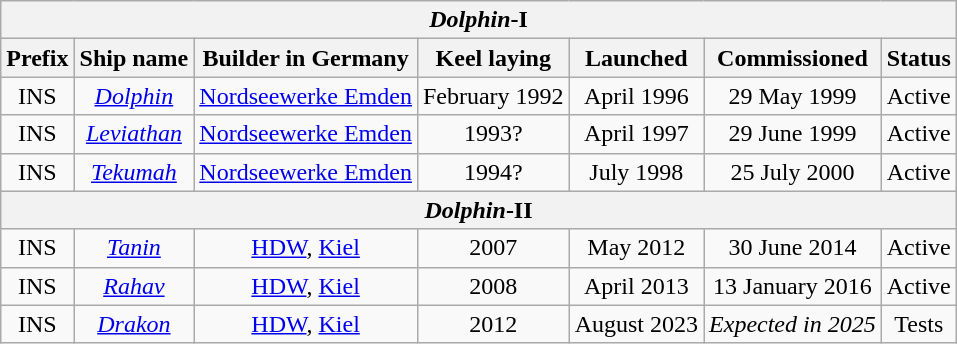<table class="wikitable" style="text-align:center;">
<tr>
<th colspan=10><em>Dolphin</em>-I</th>
</tr>
<tr>
<th>Prefix</th>
<th>Ship name</th>
<th>Builder in Germany</th>
<th>Keel laying</th>
<th>Launched</th>
<th>Commissioned</th>
<th>Status</th>
</tr>
<tr>
<td>INS</td>
<td><a href='#'><em>Dolphin</em></a></td>
<td><a href='#'>Nordseewerke Emden</a></td>
<td>February 1992</td>
<td>April 1996</td>
<td>29 May 1999</td>
<td>Active</td>
</tr>
<tr>
<td>INS</td>
<td><a href='#'><em>Leviathan</em></a></td>
<td><a href='#'>Nordseewerke Emden</a></td>
<td>1993?</td>
<td>April 1997</td>
<td>29 June 1999</td>
<td>Active</td>
</tr>
<tr>
<td>INS</td>
<td><a href='#'><em>Tekumah</em></a></td>
<td><a href='#'>Nordseewerke Emden</a></td>
<td>1994?</td>
<td>July 1998</td>
<td>25 July 2000</td>
<td>Active</td>
</tr>
<tr>
<th colspan=10><em>Dolphin</em>-II</th>
</tr>
<tr>
<td>INS</td>
<td><a href='#'><em>Tanin</em></a></td>
<td><a href='#'>HDW</a>, <a href='#'>Kiel</a></td>
<td>2007</td>
<td>May 2012</td>
<td>30 June 2014</td>
<td>Active</td>
</tr>
<tr>
<td>INS</td>
<td><a href='#'><em>Rahav</em></a></td>
<td><a href='#'>HDW</a>, <a href='#'>Kiel</a></td>
<td>2008</td>
<td>April 2013</td>
<td>13 January 2016</td>
<td>Active</td>
</tr>
<tr>
<td>INS</td>
<td><a href='#'><em>Drakon</em></a></td>
<td><a href='#'>HDW</a>, <a href='#'>Kiel</a></td>
<td>2012</td>
<td>August 2023</td>
<td><em>Expected in 2025</em></td>
<td>Tests</td>
</tr>
</table>
